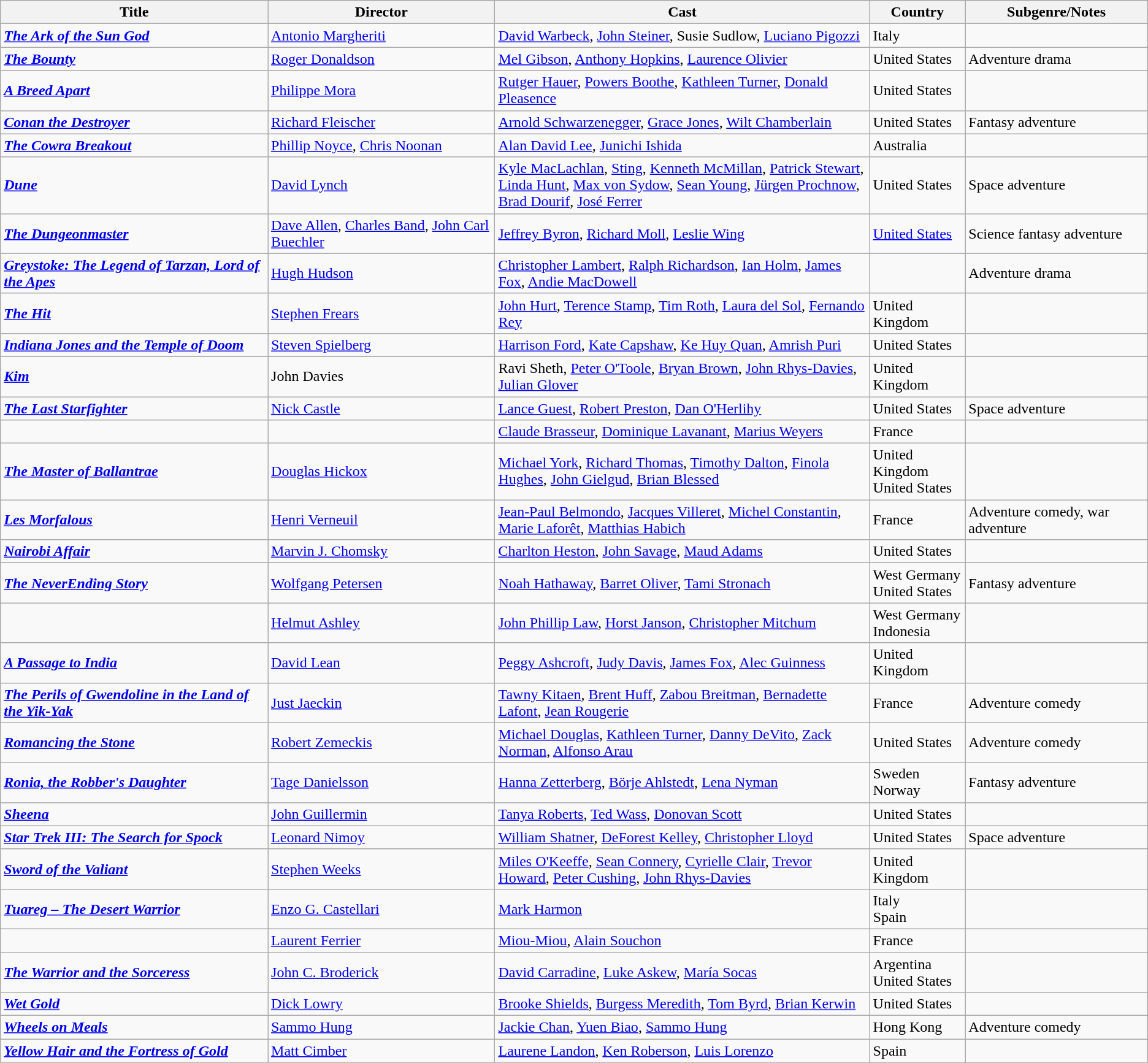<table class="wikitable">
<tr>
<th>Title</th>
<th>Director</th>
<th style="width: 400px;">Cast</th>
<th>Country</th>
<th>Subgenre/Notes</th>
</tr>
<tr>
<td><strong><em><a href='#'>The Ark of the Sun God</a></em></strong></td>
<td><a href='#'>Antonio Margheriti</a></td>
<td><a href='#'>David Warbeck</a>, <a href='#'>John Steiner</a>, Susie Sudlow, <a href='#'>Luciano Pigozzi</a></td>
<td>Italy</td>
<td></td>
</tr>
<tr>
<td><strong><em><a href='#'>The Bounty</a></em></strong></td>
<td><a href='#'>Roger Donaldson</a></td>
<td><a href='#'>Mel Gibson</a>, <a href='#'>Anthony Hopkins</a>, <a href='#'>Laurence Olivier</a></td>
<td>United States</td>
<td>Adventure drama</td>
</tr>
<tr>
<td><strong><em><a href='#'>A Breed Apart</a></em></strong></td>
<td><a href='#'>Philippe Mora</a></td>
<td><a href='#'>Rutger Hauer</a>, <a href='#'>Powers Boothe</a>, <a href='#'>Kathleen Turner</a>, <a href='#'>Donald Pleasence</a></td>
<td>United States</td>
<td></td>
</tr>
<tr>
<td><strong><em><a href='#'>Conan the Destroyer</a></em></strong></td>
<td><a href='#'>Richard Fleischer</a></td>
<td><a href='#'>Arnold Schwarzenegger</a>, <a href='#'>Grace Jones</a>, <a href='#'>Wilt Chamberlain</a></td>
<td>United States</td>
<td>Fantasy adventure</td>
</tr>
<tr>
<td><strong><em><a href='#'>The Cowra Breakout</a></em></strong></td>
<td><a href='#'>Phillip Noyce</a>, <a href='#'>Chris Noonan</a></td>
<td><a href='#'>Alan David Lee</a>, <a href='#'>Junichi Ishida</a></td>
<td>Australia</td>
<td></td>
</tr>
<tr>
<td><strong><em><a href='#'>Dune</a></em></strong></td>
<td><a href='#'>David Lynch</a></td>
<td><a href='#'>Kyle MacLachlan</a>, <a href='#'>Sting</a>, <a href='#'>Kenneth McMillan</a>, <a href='#'>Patrick Stewart</a>, <a href='#'>Linda Hunt</a>, <a href='#'>Max von Sydow</a>, <a href='#'>Sean Young</a>, <a href='#'>Jürgen Prochnow</a>, <a href='#'>Brad Dourif</a>, <a href='#'>José Ferrer</a></td>
<td>United States</td>
<td>Space adventure</td>
</tr>
<tr>
<td><strong><em><a href='#'>The Dungeonmaster</a></em></strong></td>
<td><a href='#'>Dave Allen</a>, <a href='#'>Charles Band</a>, <a href='#'>John Carl Buechler</a></td>
<td><a href='#'>Jeffrey Byron</a>, <a href='#'>Richard Moll</a>, <a href='#'>Leslie Wing</a></td>
<td><a href='#'>United States</a></td>
<td>Science fantasy adventure</td>
</tr>
<tr>
<td><strong><em><a href='#'>Greystoke: The Legend of Tarzan, Lord of the Apes</a></em></strong></td>
<td><a href='#'>Hugh Hudson</a></td>
<td><a href='#'>Christopher Lambert</a>, <a href='#'>Ralph Richardson</a>, <a href='#'>Ian Holm</a>, <a href='#'>James Fox</a>, <a href='#'>Andie MacDowell</a></td>
<td></td>
<td>Adventure drama</td>
</tr>
<tr>
<td><strong><em><a href='#'>The Hit</a></em></strong></td>
<td><a href='#'>Stephen Frears</a></td>
<td><a href='#'>John Hurt</a>, <a href='#'>Terence Stamp</a>, <a href='#'>Tim Roth</a>, <a href='#'>Laura del Sol</a>, <a href='#'>Fernando Rey</a></td>
<td>United Kingdom</td>
<td></td>
</tr>
<tr>
<td><strong><em><a href='#'>Indiana Jones and the Temple of Doom</a></em></strong></td>
<td><a href='#'>Steven Spielberg</a></td>
<td><a href='#'>Harrison Ford</a>, <a href='#'>Kate Capshaw</a>, <a href='#'>Ke Huy Quan</a>, <a href='#'>Amrish Puri</a></td>
<td>United States</td>
<td></td>
</tr>
<tr>
<td><strong><em><a href='#'>Kim</a></em></strong></td>
<td>John Davies</td>
<td>Ravi Sheth, <a href='#'>Peter O'Toole</a>, <a href='#'>Bryan Brown</a>, <a href='#'>John Rhys-Davies</a>, <a href='#'>Julian Glover</a></td>
<td>United Kingdom</td>
<td></td>
</tr>
<tr>
<td><strong><em><a href='#'>The Last Starfighter</a></em></strong></td>
<td><a href='#'>Nick Castle</a></td>
<td><a href='#'>Lance Guest</a>, <a href='#'>Robert Preston</a>, <a href='#'>Dan O'Herlihy</a></td>
<td>United States</td>
<td>Space adventure</td>
</tr>
<tr>
<td><strong><em></em></strong></td>
<td></td>
<td><a href='#'>Claude Brasseur</a>, <a href='#'>Dominique Lavanant</a>, <a href='#'>Marius Weyers</a></td>
<td>France</td>
<td></td>
</tr>
<tr>
<td><strong><em><a href='#'>The Master of Ballantrae</a></em></strong></td>
<td><a href='#'>Douglas Hickox</a></td>
<td><a href='#'>Michael York</a>, <a href='#'>Richard Thomas</a>, <a href='#'>Timothy Dalton</a>, <a href='#'>Finola Hughes</a>, <a href='#'>John Gielgud</a>, <a href='#'>Brian Blessed</a></td>
<td>United Kingdom<br>United States</td>
<td></td>
</tr>
<tr>
<td><strong><em><a href='#'>Les Morfalous</a></em></strong></td>
<td><a href='#'>Henri Verneuil</a></td>
<td><a href='#'>Jean-Paul Belmondo</a>, <a href='#'>Jacques Villeret</a>, <a href='#'>Michel Constantin</a>, <a href='#'>Marie Laforêt</a>, <a href='#'>Matthias Habich</a></td>
<td>France</td>
<td>Adventure comedy, war adventure</td>
</tr>
<tr>
<td><strong><em><a href='#'>Nairobi Affair</a></em></strong></td>
<td><a href='#'>Marvin J. Chomsky</a></td>
<td><a href='#'>Charlton Heston</a>, <a href='#'>John Savage</a>, <a href='#'>Maud Adams</a></td>
<td>United States</td>
<td></td>
</tr>
<tr>
<td><strong><em><a href='#'>The NeverEnding Story</a></em></strong></td>
<td><a href='#'>Wolfgang Petersen</a></td>
<td><a href='#'>Noah Hathaway</a>, <a href='#'>Barret Oliver</a>, <a href='#'>Tami Stronach</a></td>
<td>West Germany<br>United States</td>
<td>Fantasy adventure</td>
</tr>
<tr>
<td><strong><em></em></strong></td>
<td><a href='#'>Helmut Ashley</a></td>
<td><a href='#'>John Phillip Law</a>, <a href='#'>Horst Janson</a>, <a href='#'>Christopher Mitchum</a></td>
<td>West Germany<br>Indonesia</td>
<td></td>
</tr>
<tr>
<td><strong><em><a href='#'>A Passage to India</a></em></strong></td>
<td><a href='#'>David Lean</a></td>
<td><a href='#'>Peggy Ashcroft</a>, <a href='#'>Judy Davis</a>, <a href='#'>James Fox</a>, <a href='#'>Alec Guinness</a></td>
<td>United Kingdom</td>
<td></td>
</tr>
<tr>
<td><strong><em><a href='#'>The Perils of Gwendoline in the Land of the Yik-Yak</a></em></strong></td>
<td><a href='#'>Just Jaeckin</a></td>
<td><a href='#'>Tawny Kitaen</a>, <a href='#'>Brent Huff</a>, <a href='#'>Zabou Breitman</a>, <a href='#'>Bernadette Lafont</a>, <a href='#'>Jean Rougerie</a></td>
<td>France</td>
<td>Adventure comedy</td>
</tr>
<tr>
<td><strong><em><a href='#'>Romancing the Stone</a></em></strong></td>
<td><a href='#'>Robert Zemeckis</a></td>
<td><a href='#'>Michael Douglas</a>, <a href='#'>Kathleen Turner</a>, <a href='#'>Danny DeVito</a>, <a href='#'>Zack Norman</a>, <a href='#'>Alfonso Arau</a></td>
<td>United States</td>
<td>Adventure comedy</td>
</tr>
<tr>
<td><strong><em><a href='#'>Ronia, the Robber's Daughter</a></em></strong></td>
<td><a href='#'>Tage Danielsson</a></td>
<td><a href='#'>Hanna Zetterberg</a>, <a href='#'>Börje Ahlstedt</a>, <a href='#'>Lena Nyman</a></td>
<td>Sweden<br>Norway</td>
<td>Fantasy adventure</td>
</tr>
<tr>
<td><strong><em><a href='#'>Sheena</a></em></strong></td>
<td><a href='#'>John Guillermin</a></td>
<td><a href='#'>Tanya Roberts</a>, <a href='#'>Ted Wass</a>, <a href='#'>Donovan Scott</a></td>
<td>United States</td>
<td></td>
</tr>
<tr>
<td><strong><em><a href='#'>Star Trek III: The Search for Spock</a></em></strong></td>
<td><a href='#'>Leonard Nimoy</a></td>
<td><a href='#'>William Shatner</a>, <a href='#'>DeForest Kelley</a>, <a href='#'>Christopher Lloyd</a></td>
<td>United States</td>
<td>Space adventure</td>
</tr>
<tr>
<td><strong><em><a href='#'>Sword of the Valiant</a></em></strong></td>
<td><a href='#'>Stephen Weeks</a></td>
<td><a href='#'>Miles O'Keeffe</a>, <a href='#'>Sean Connery</a>, <a href='#'>Cyrielle Clair</a>, <a href='#'>Trevor Howard</a>, <a href='#'>Peter Cushing</a>, <a href='#'>John Rhys-Davies</a></td>
<td>United Kingdom</td>
<td></td>
</tr>
<tr>
<td><strong><em><a href='#'>Tuareg – The Desert Warrior</a></em></strong></td>
<td><a href='#'>Enzo G. Castellari</a></td>
<td><a href='#'>Mark Harmon</a></td>
<td>Italy<br>Spain</td>
<td></td>
</tr>
<tr>
<td><strong><em></em></strong></td>
<td><a href='#'>Laurent Ferrier</a></td>
<td><a href='#'>Miou-Miou</a>, <a href='#'>Alain Souchon</a></td>
<td>France</td>
<td></td>
</tr>
<tr>
<td><strong><em><a href='#'>The Warrior and the Sorceress</a></em></strong></td>
<td><a href='#'>John C. Broderick</a></td>
<td><a href='#'>David Carradine</a>, <a href='#'>Luke Askew</a>, <a href='#'>María Socas</a></td>
<td>Argentina<br>United States</td>
<td></td>
</tr>
<tr>
<td><strong><em><a href='#'>Wet Gold</a></em></strong></td>
<td><a href='#'>Dick Lowry</a></td>
<td><a href='#'>Brooke Shields</a>, <a href='#'>Burgess Meredith</a>, <a href='#'>Tom Byrd</a>, <a href='#'>Brian Kerwin</a></td>
<td>United States</td>
<td></td>
</tr>
<tr>
<td><strong><em><a href='#'>Wheels on Meals</a></em></strong></td>
<td><a href='#'>Sammo Hung</a></td>
<td><a href='#'>Jackie Chan</a>, <a href='#'>Yuen Biao</a>, <a href='#'>Sammo Hung</a></td>
<td>Hong Kong</td>
<td>Adventure comedy</td>
</tr>
<tr>
<td><strong><em><a href='#'>Yellow Hair and the Fortress of Gold</a></em></strong></td>
<td><a href='#'>Matt Cimber</a></td>
<td><a href='#'>Laurene Landon</a>, <a href='#'>Ken Roberson</a>, <a href='#'>Luis Lorenzo</a></td>
<td>Spain</td>
<td></td>
</tr>
</table>
